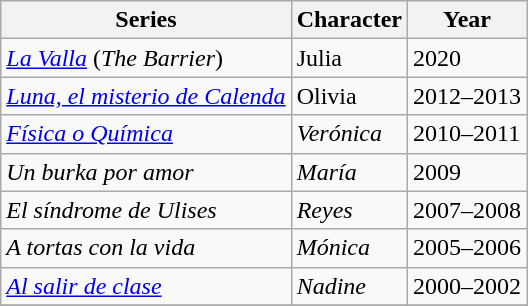<table class="wikitable">
<tr>
<th><strong>Series</strong></th>
<th><strong>Character</strong></th>
<th><strong>Year</strong></th>
</tr>
<tr>
<td><em><a href='#'>La Valla</a></em> (<em>The Barrier</em>)</td>
<td>Julia</td>
<td>2020</td>
</tr>
<tr>
<td><em><a href='#'>Luna, el misterio de Calenda</a></em></td>
<td>Olivia</td>
<td>2012–2013</td>
</tr>
<tr>
<td><em><a href='#'>Física o Química</a></em></td>
<td><em>Verónica</em></td>
<td>2010–2011</td>
</tr>
<tr>
<td><em>Un burka por amor</em></td>
<td><em>María</em></td>
<td>2009</td>
</tr>
<tr>
<td><em>El síndrome de Ulises</em></td>
<td><em>Reyes</em></td>
<td>2007–2008</td>
</tr>
<tr>
<td><em>A tortas con la vida</em></td>
<td><em>Mónica</em></td>
<td>2005–2006</td>
</tr>
<tr>
<td><em><a href='#'>Al salir de clase</a></em></td>
<td><em>Nadine</em></td>
<td>2000–2002</td>
</tr>
<tr>
</tr>
</table>
